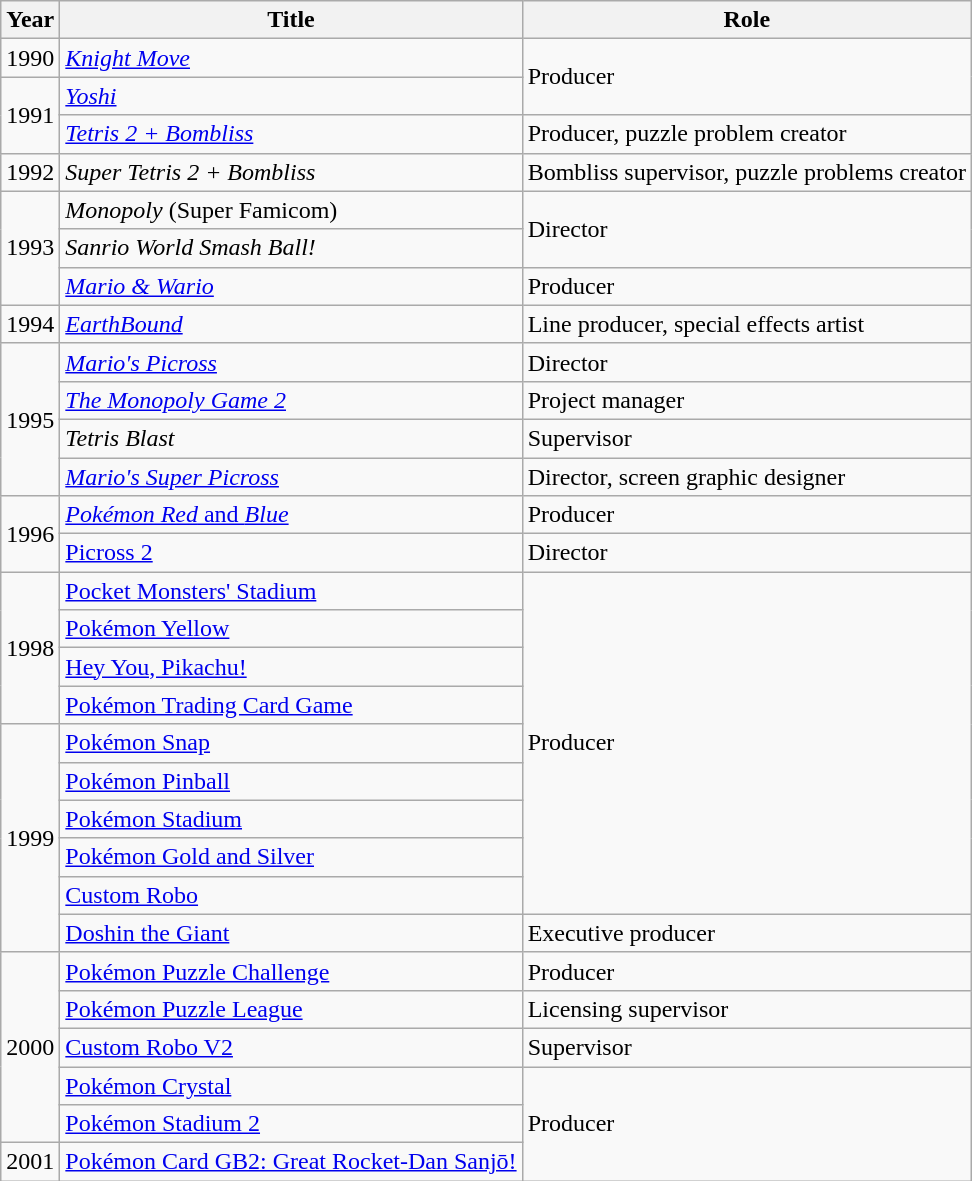<table class="wikitable sortable">
<tr>
<th scope="col">Year</th>
<th scope="col">Title</th>
<th scope="col">Role</th>
</tr>
<tr>
<td>1990</td>
<td><em><a href='#'>Knight Move</a></em></td>
<td rowspan="2">Producer</td>
</tr>
<tr>
<td rowspan="2">1991</td>
<td><em><a href='#'>Yoshi</a></em></td>
</tr>
<tr>
<td><em><a href='#'>Tetris 2 + Bombliss</a></em></td>
<td>Producer, puzzle problem creator</td>
</tr>
<tr>
<td>1992</td>
<td><em>Super Tetris 2 + Bombliss</em></td>
<td>Bombliss supervisor, puzzle problems creator</td>
</tr>
<tr>
<td rowspan="3">1993</td>
<td><em>Monopoly</em> (Super Famicom)</td>
<td rowspan="2">Director</td>
</tr>
<tr>
<td><em>Sanrio World Smash Ball!</em></td>
</tr>
<tr>
<td><em><a href='#'>Mario & Wario</a></em></td>
<td>Producer</td>
</tr>
<tr>
<td>1994</td>
<td><em><a href='#'>EarthBound</a></em></td>
<td>Line producer, special effects artist</td>
</tr>
<tr>
<td rowspan="4">1995</td>
<td><em><a href='#'>Mario's Picross</a></em></td>
<td>Director</td>
</tr>
<tr>
<td><em><a href='#'>The Monopoly Game 2</a></em></td>
<td>Project manager</td>
</tr>
<tr>
<td><em>Tetris Blast</em></td>
<td>Supervisor</td>
</tr>
<tr>
<td><em><a href='#'>Mario's Super Picross</a></em></td>
<td>Director, screen graphic designer</td>
</tr>
<tr>
<td rowspan="2">1996</td>
<td><a href='#'><em>Pokémon Red</em> and <em>Blue</em></a><em></td>
<td>Producer</td>
</tr>
<tr>
<td></em><a href='#'>Picross 2</a><em></td>
<td>Director</td>
</tr>
<tr>
<td rowspan="4">1998</td>
<td></em><a href='#'>Pocket Monsters' Stadium</a><em></td>
<td rowspan="9">Producer</td>
</tr>
<tr>
<td></em><a href='#'>Pokémon Yellow</a><em></td>
</tr>
<tr>
<td></em><a href='#'>Hey You, Pikachu!</a><em></td>
</tr>
<tr>
<td></em><a href='#'>Pokémon Trading Card Game</a><em></td>
</tr>
<tr>
<td rowspan="6">1999</td>
<td></em><a href='#'>Pokémon Snap</a><em></td>
</tr>
<tr>
<td></em><a href='#'>Pokémon Pinball</a><em></td>
</tr>
<tr>
<td></em><a href='#'>Pokémon Stadium</a><em></td>
</tr>
<tr>
<td></em><a href='#'>Pokémon Gold and Silver</a><em></td>
</tr>
<tr>
<td></em><a href='#'>Custom Robo</a><em></td>
</tr>
<tr>
<td></em><a href='#'>Doshin the Giant</a><em></td>
<td>Executive producer</td>
</tr>
<tr>
<td rowspan="5">2000</td>
<td></em><a href='#'>Pokémon Puzzle Challenge</a><em></td>
<td>Producer</td>
</tr>
<tr>
<td></em><a href='#'>Pokémon Puzzle League</a><em></td>
<td>Licensing supervisor</td>
</tr>
<tr>
<td></em><a href='#'>Custom Robo V2</a><em></td>
<td>Supervisor</td>
</tr>
<tr>
<td></em><a href='#'>Pokémon Crystal</a><em></td>
<td rowspan="3">Producer</td>
</tr>
<tr>
<td></em><a href='#'>Pokémon Stadium 2</a><em></td>
</tr>
<tr>
<td>2001</td>
<td></em><a href='#'>Pokémon Card GB2: Great Rocket-Dan Sanjō!</a><em></td>
</tr>
</table>
